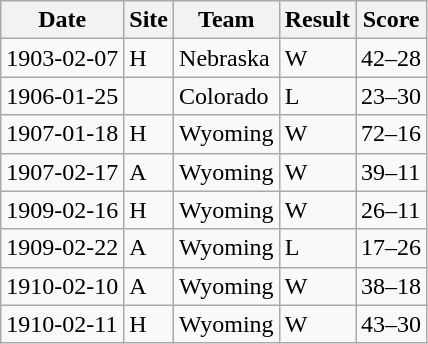<table class="wikitable sortable">
<tr>
<th>Date</th>
<th>Site</th>
<th>Team</th>
<th>Result</th>
<th>Score</th>
</tr>
<tr>
<td>1903-02-07</td>
<td>H</td>
<td>Nebraska</td>
<td>W</td>
<td>42–28</td>
</tr>
<tr>
<td>1906-01-25</td>
<td></td>
<td>Colorado</td>
<td>L</td>
<td>23–30</td>
</tr>
<tr>
<td>1907-01-18</td>
<td>H</td>
<td>Wyoming</td>
<td>W</td>
<td>72–16</td>
</tr>
<tr>
<td>1907-02-17</td>
<td>A</td>
<td>Wyoming</td>
<td>W</td>
<td>39–11</td>
</tr>
<tr>
<td>1909-02-16</td>
<td>H</td>
<td>Wyoming</td>
<td>W</td>
<td>26–11</td>
</tr>
<tr>
<td>1909-02-22</td>
<td>A</td>
<td>Wyoming</td>
<td>L</td>
<td>17–26</td>
</tr>
<tr>
<td>1910-02-10</td>
<td>A</td>
<td>Wyoming</td>
<td>W</td>
<td>38–18</td>
</tr>
<tr>
<td>1910-02-11</td>
<td>H</td>
<td>Wyoming</td>
<td>W</td>
<td>43–30</td>
</tr>
</table>
